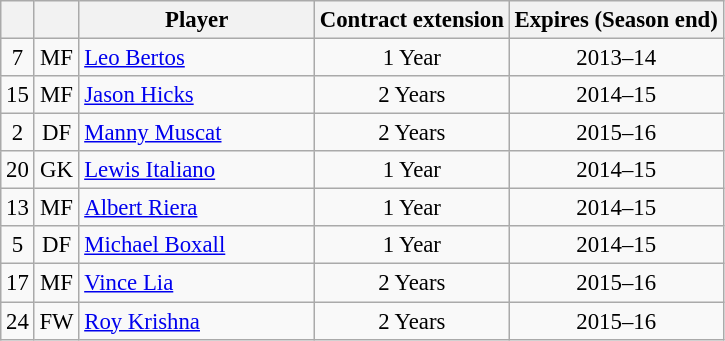<table class="wikitable sortable" style="text-align:center; font-size:95%;">
<tr>
<th></th>
<th></th>
<th width=150>Player</th>
<th>Contract extension</th>
<th>Expires (Season end)</th>
</tr>
<tr>
<td>7</td>
<td>MF</td>
<td align=left><a href='#'>Leo Bertos</a></td>
<td>1 Year</td>
<td align=center>2013–14</td>
</tr>
<tr>
<td>15</td>
<td>MF</td>
<td align=left><a href='#'>Jason Hicks</a></td>
<td>2 Years</td>
<td align=center>2014–15</td>
</tr>
<tr>
<td>2</td>
<td>DF</td>
<td align=left><a href='#'>Manny Muscat</a></td>
<td>2 Years</td>
<td align=center>2015–16</td>
</tr>
<tr>
<td>20</td>
<td>GK</td>
<td align=left><a href='#'>Lewis Italiano</a></td>
<td>1 Year</td>
<td align=center>2014–15</td>
</tr>
<tr>
<td>13</td>
<td>MF</td>
<td align=left><a href='#'>Albert Riera</a></td>
<td>1 Year</td>
<td align=center>2014–15</td>
</tr>
<tr>
<td>5</td>
<td>DF</td>
<td align=left><a href='#'>Michael Boxall</a></td>
<td>1 Year</td>
<td align=center>2014–15</td>
</tr>
<tr>
<td>17</td>
<td>MF</td>
<td align=left><a href='#'>Vince Lia</a></td>
<td>2 Years</td>
<td align=center>2015–16</td>
</tr>
<tr>
<td>24</td>
<td>FW</td>
<td align=left><a href='#'>Roy Krishna</a></td>
<td>2 Years</td>
<td align=center>2015–16</td>
</tr>
</table>
